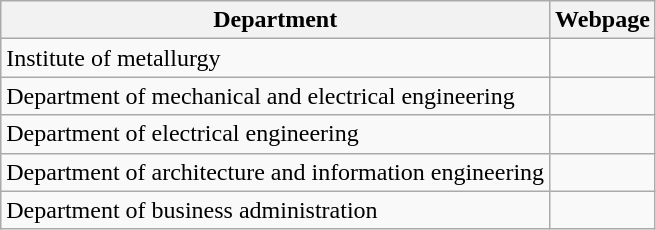<table class="wikitable sortable">
<tr>
<th>Department</th>
<th>Webpage</th>
</tr>
<tr>
<td>Institute of metallurgy</td>
<td></td>
</tr>
<tr>
<td>Department of mechanical and electrical engineering</td>
<td></td>
</tr>
<tr>
<td>Department of electrical engineering</td>
<td></td>
</tr>
<tr>
<td>Department of architecture and information engineering</td>
<td></td>
</tr>
<tr>
<td>Department of business administration</td>
<td></td>
</tr>
</table>
